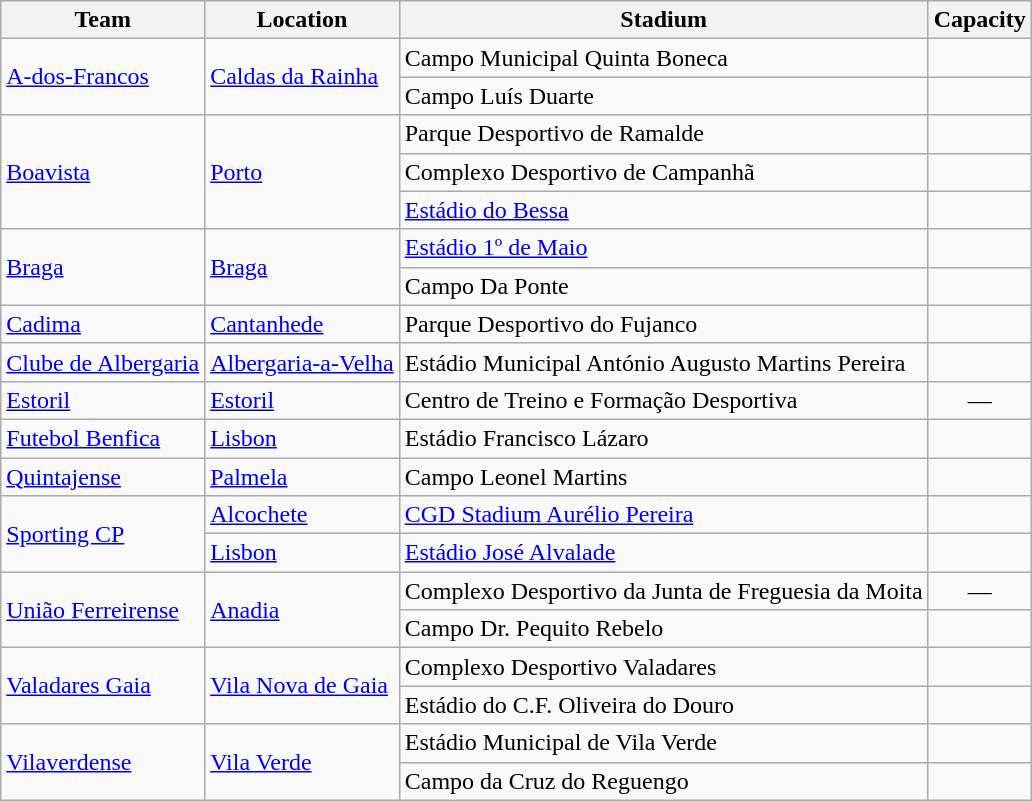<table class="wikitable sortable">
<tr>
<th>Team</th>
<th>Location</th>
<th>Stadium</th>
<th>Capacity</th>
</tr>
<tr>
<td rowspan="2"><a href='#'>A-dos-Francos</a></td>
<td rowspan="2"><a href='#'>Caldas da Rainha</a></td>
<td>Campo Municipal Quinta Boneca</td>
<td style="text-align:center"></td>
</tr>
<tr>
<td>Campo Luís Duarte</td>
<td style="text-align:center"></td>
</tr>
<tr>
<td rowspan="3"><a href='#'>Boavista</a></td>
<td rowspan="3"><a href='#'>Porto</a></td>
<td>Parque Desportivo de Ramalde</td>
<td style="text-align:center"></td>
</tr>
<tr>
<td>Complexo Desportivo de Campanhã</td>
<td style="text-align:center"></td>
</tr>
<tr>
<td><a href='#'>Estádio do Bessa</a></td>
<td style="text-align:center"></td>
</tr>
<tr>
<td rowspan="2"><a href='#'>Braga</a></td>
<td rowspan="2"><a href='#'>Braga</a></td>
<td><a href='#'>Estádio 1º de Maio</a></td>
<td style="text-align:center"></td>
</tr>
<tr>
<td>Campo Da Ponte</td>
<td style="text-align:center"></td>
</tr>
<tr>
<td><a href='#'>Cadima</a></td>
<td><a href='#'>Cantanhede</a></td>
<td>Parque Desportivo do Fujanco</td>
<td style="text-align:center"></td>
</tr>
<tr>
<td><a href='#'>Clube de Albergaria</a></td>
<td><a href='#'>Albergaria-a-Velha</a></td>
<td>Estádio Municipal António Augusto Martins Pereira</td>
<td style="text-align:center"></td>
</tr>
<tr>
<td><a href='#'>Estoril</a></td>
<td><a href='#'>Estoril</a></td>
<td>Centro de Treino e Formação Desportiva</td>
<td style="text-align:center">—</td>
</tr>
<tr>
<td><a href='#'>Futebol Benfica</a></td>
<td><a href='#'>Lisbon</a></td>
<td>Estádio Francisco Lázaro</td>
<td style="text-align:center"></td>
</tr>
<tr>
<td><a href='#'>Quintajense</a></td>
<td><a href='#'>Palmela</a></td>
<td>Campo Leonel Martins</td>
<td style="text-align:center"></td>
</tr>
<tr>
<td rowspan="2"><a href='#'>Sporting CP</a></td>
<td><a href='#'>Alcochete</a></td>
<td><a href='#'>CGD Stadium Aurélio Pereira</a></td>
<td style="text-align:center"></td>
</tr>
<tr>
<td><a href='#'>Lisbon</a></td>
<td><a href='#'>Estádio José Alvalade</a></td>
<td style="text-align:center"></td>
</tr>
<tr>
<td rowspan="2"><a href='#'>União Ferreirense</a></td>
<td rowspan="2"><a href='#'>Anadia</a></td>
<td>Complexo Desportivo da Junta de Freguesia da Moita</td>
<td style="text-align:center">—</td>
</tr>
<tr>
<td>Campo Dr. Pequito Rebelo</td>
<td style="text-align:center"></td>
</tr>
<tr>
<td rowspan="2"><a href='#'>Valadares Gaia</a></td>
<td rowspan="2"><a href='#'>Vila Nova de Gaia</a></td>
<td>Complexo Desportivo Valadares</td>
<td style="text-align:center"></td>
</tr>
<tr>
<td>Estádio do C.F. Oliveira do Douro</td>
<td style="text-align:center"></td>
</tr>
<tr>
<td rowspan="2"><a href='#'>Vilaverdense</a></td>
<td rowspan="2"><a href='#'>Vila Verde</a></td>
<td>Estádio Municipal de Vila Verde</td>
<td style="text-align:center"></td>
</tr>
<tr>
<td>Campo da Cruz do Reguengo</td>
<td style="text-align:center"></td>
</tr>
</table>
